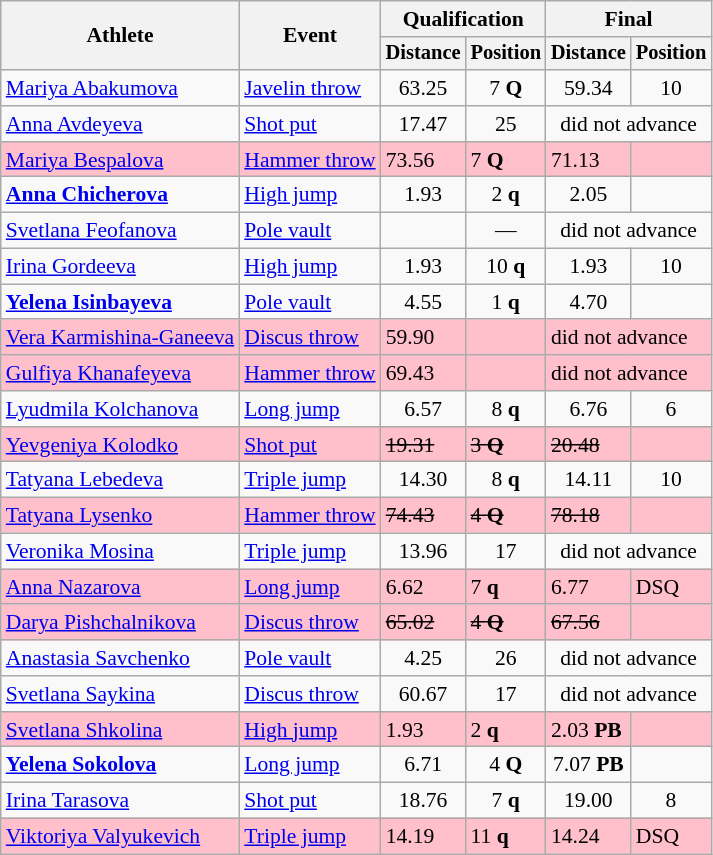<table class=wikitable style="font-size:90%">
<tr>
<th rowspan="2">Athlete</th>
<th rowspan="2">Event</th>
<th colspan="2">Qualification</th>
<th colspan="2">Final</th>
</tr>
<tr style="font-size:95%">
<th>Distance</th>
<th>Position</th>
<th>Distance</th>
<th>Position</th>
</tr>
<tr align=center>
<td align=left><a href='#'>Mariya Abakumova</a></td>
<td align=left><a href='#'>Javelin throw</a></td>
<td>63.25</td>
<td>7 <strong>Q</strong></td>
<td>59.34</td>
<td>10</td>
</tr>
<tr align=center>
<td align=left><a href='#'>Anna Avdeyeva</a></td>
<td align=left><a href='#'>Shot put</a></td>
<td>17.47</td>
<td>25</td>
<td colspan=2>did not advance</td>
</tr>
<tr bgcolor=pink>
<td align=left><a href='#'>Mariya Bespalova</a></td>
<td align=left><a href='#'>Hammer throw</a></td>
<td>73.56</td>
<td>7 <strong>Q</strong></td>
<td>71.13</td>
<td></td>
</tr>
<tr align=center>
<td align=left><strong><a href='#'>Anna Chicherova</a></strong></td>
<td align=left><a href='#'>High jump</a></td>
<td>1.93</td>
<td>2 <strong>q</strong></td>
<td>2.05</td>
<td></td>
</tr>
<tr align=center>
<td align=left><a href='#'>Svetlana Feofanova</a></td>
<td align=left><a href='#'>Pole vault</a></td>
<td></td>
<td>—</td>
<td colspan=2>did not advance</td>
</tr>
<tr align=center>
<td align=left><a href='#'>Irina Gordeeva</a></td>
<td align=left><a href='#'>High jump</a></td>
<td>1.93</td>
<td>10 <strong>q</strong></td>
<td>1.93</td>
<td>10</td>
</tr>
<tr align=center>
<td align=left><strong><a href='#'>Yelena Isinbayeva</a></strong></td>
<td align=left><a href='#'>Pole vault</a></td>
<td>4.55</td>
<td>1 <strong>q</strong></td>
<td>4.70</td>
<td></td>
</tr>
<tr bgcolor=pink>
<td align=left><a href='#'>Vera Karmishina-Ganeeva</a></td>
<td align=left><a href='#'>Discus throw</a></td>
<td>59.90</td>
<td></td>
<td colspan=2>did not advance</td>
</tr>
<tr bgcolor=pink>
<td align=left><a href='#'>Gulfiya Khanafeyeva</a></td>
<td align=left><a href='#'>Hammer throw</a></td>
<td>69.43</td>
<td></td>
<td colspan=2>did not advance</td>
</tr>
<tr align=center>
<td align=left><a href='#'>Lyudmila Kolchanova</a></td>
<td align=left><a href='#'>Long jump</a></td>
<td>6.57</td>
<td>8 <strong>q</strong></td>
<td>6.76</td>
<td>6</td>
</tr>
<tr bgcolor=pink>
<td align=left><a href='#'>Yevgeniya Kolodko</a></td>
<td align=left><a href='#'>Shot put</a></td>
<td><s>19.31</s></td>
<td><s>3 <strong>Q</strong></s></td>
<td><s>20.48</s></td>
<td></td>
</tr>
<tr align=center>
<td align=left><a href='#'>Tatyana Lebedeva</a></td>
<td align=left><a href='#'>Triple jump</a></td>
<td>14.30</td>
<td>8 <strong>q</strong></td>
<td>14.11</td>
<td>10</td>
</tr>
<tr bgcolor=pink>
<td align=left><a href='#'>Tatyana Lysenko</a></td>
<td align=left><a href='#'>Hammer throw</a></td>
<td><s>74.43</s></td>
<td><s>4 <strong>Q</strong></s></td>
<td><s>78.18</s></td>
<td></td>
</tr>
<tr align=center>
<td align=left><a href='#'>Veronika Mosina</a></td>
<td align=left><a href='#'>Triple jump</a></td>
<td>13.96</td>
<td>17</td>
<td colspan=2>did not advance</td>
</tr>
<tr bgcolor=pink>
<td align=left><a href='#'>Anna Nazarova</a></td>
<td align=left><a href='#'>Long jump</a></td>
<td>6.62</td>
<td>7 <strong>q</strong></td>
<td>6.77</td>
<td>DSQ</td>
</tr>
<tr bgcolor=pink>
<td align=left><a href='#'>Darya Pishchalnikova</a></td>
<td align=left><a href='#'>Discus throw</a></td>
<td><s>65.02</s></td>
<td><s>4 <strong>Q</strong></s></td>
<td><s>67.56</s></td>
<td></td>
</tr>
<tr align=center>
<td align=left><a href='#'>Anastasia Savchenko</a></td>
<td align=left><a href='#'>Pole vault</a></td>
<td>4.25</td>
<td>26</td>
<td colspan=2>did not advance</td>
</tr>
<tr align=center>
<td align=left><a href='#'>Svetlana Saykina</a></td>
<td align=left><a href='#'>Discus throw</a></td>
<td>60.67</td>
<td>17</td>
<td colspan=2>did not advance</td>
</tr>
<tr bgcolor=pink>
<td align=left><a href='#'>Svetlana Shkolina</a></td>
<td align=left><a href='#'>High jump</a></td>
<td>1.93</td>
<td>2 <strong>q</strong></td>
<td>2.03 <strong>PB</strong></td>
<td></td>
</tr>
<tr align=center>
<td align=left><strong><a href='#'>Yelena Sokolova</a></strong></td>
<td align=left><a href='#'>Long jump</a></td>
<td>6.71</td>
<td>4 <strong>Q</strong></td>
<td>7.07 <strong>PB</strong></td>
<td></td>
</tr>
<tr align=center>
<td align=left><a href='#'>Irina Tarasova</a></td>
<td align=left><a href='#'>Shot put</a></td>
<td>18.76</td>
<td>7 <strong>q</strong></td>
<td>19.00</td>
<td>8</td>
</tr>
<tr bgcolor=pink>
<td align=left><a href='#'>Viktoriya Valyukevich</a></td>
<td align=left><a href='#'>Triple jump</a></td>
<td>14.19</td>
<td>11 <strong>q</strong></td>
<td>14.24</td>
<td>DSQ</td>
</tr>
</table>
